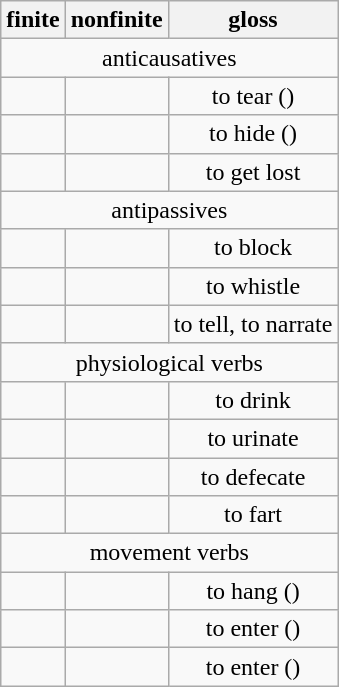<table class="wikitable" style="text-align: center;">
<tr>
<th>finite</th>
<th>nonfinite</th>
<th>gloss</th>
</tr>
<tr>
<td colspan="3">anticausatives</td>
</tr>
<tr>
<td></td>
<td></td>
<td>to tear ()</td>
</tr>
<tr>
<td></td>
<td></td>
<td>to hide ()</td>
</tr>
<tr>
<td></td>
<td></td>
<td>to get lost</td>
</tr>
<tr>
<td colspan="3">antipassives</td>
</tr>
<tr>
<td></td>
<td></td>
<td>to block</td>
</tr>
<tr>
<td></td>
<td></td>
<td>to whistle</td>
</tr>
<tr>
<td></td>
<td></td>
<td>to tell, to narrate</td>
</tr>
<tr>
<td colspan="3">physiological verbs</td>
</tr>
<tr>
<td></td>
<td></td>
<td>to drink</td>
</tr>
<tr>
<td></td>
<td></td>
<td>to urinate</td>
</tr>
<tr>
<td></td>
<td></td>
<td>to defecate</td>
</tr>
<tr>
<td></td>
<td></td>
<td>to fart</td>
</tr>
<tr>
<td colspan="3">movement verbs</td>
</tr>
<tr>
<td></td>
<td></td>
<td>to hang ()</td>
</tr>
<tr>
<td></td>
<td></td>
<td>to enter ()</td>
</tr>
<tr>
<td></td>
<td></td>
<td>to enter ()</td>
</tr>
</table>
